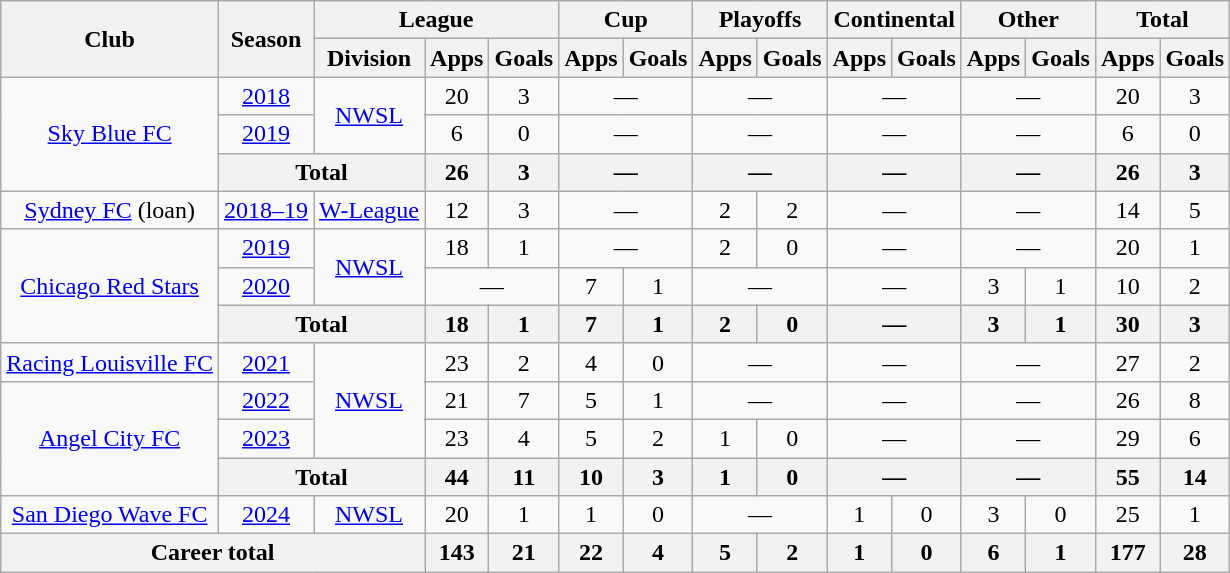<table class="wikitable" style="text-align:center">
<tr>
<th rowspan="2">Club</th>
<th rowspan="2">Season</th>
<th colspan="3">League</th>
<th colspan="2">Cup</th>
<th colspan="2">Playoffs</th>
<th colspan="2">Continental</th>
<th colspan="2">Other</th>
<th colspan="2">Total</th>
</tr>
<tr>
<th>Division</th>
<th>Apps</th>
<th>Goals</th>
<th>Apps</th>
<th>Goals</th>
<th>Apps</th>
<th>Goals</th>
<th>Apps</th>
<th>Goals</th>
<th>Apps</th>
<th>Goals</th>
<th>Apps</th>
<th>Goals</th>
</tr>
<tr>
<td rowspan="3"><a href='#'>Sky Blue FC</a></td>
<td><a href='#'>2018</a></td>
<td rowspan="2"><a href='#'>NWSL</a></td>
<td>20</td>
<td>3</td>
<td colspan="2">—</td>
<td colspan="2">—</td>
<td colspan="2">—</td>
<td colspan="2">—</td>
<td>20</td>
<td>3</td>
</tr>
<tr>
<td><a href='#'>2019</a></td>
<td>6</td>
<td>0</td>
<td colspan="2">—</td>
<td colspan="2">—</td>
<td colspan="2">—</td>
<td colspan="2">—</td>
<td>6</td>
<td>0</td>
</tr>
<tr>
<th colspan="2">Total</th>
<th>26</th>
<th>3</th>
<th colspan="2">—</th>
<th colspan="2">—</th>
<th colspan="2">—</th>
<th colspan="2">—</th>
<th>26</th>
<th>3</th>
</tr>
<tr>
<td><a href='#'>Sydney FC</a> (loan)</td>
<td><a href='#'>2018–19</a></td>
<td><a href='#'>W-League</a></td>
<td>12</td>
<td>3</td>
<td colspan="2">—</td>
<td>2</td>
<td>2</td>
<td colspan="2">—</td>
<td colspan="2">—</td>
<td>14</td>
<td>5</td>
</tr>
<tr>
<td rowspan="3"><a href='#'>Chicago Red Stars</a></td>
<td><a href='#'>2019</a></td>
<td rowspan="2"><a href='#'>NWSL</a></td>
<td>18</td>
<td>1</td>
<td colspan="2">—</td>
<td>2</td>
<td>0</td>
<td colspan="2">—</td>
<td colspan="2">—</td>
<td>20</td>
<td>1</td>
</tr>
<tr>
<td><a href='#'>2020</a></td>
<td colspan="2">—</td>
<td>7</td>
<td>1</td>
<td colspan="2">—</td>
<td colspan="2">—</td>
<td>3</td>
<td>1</td>
<td>10</td>
<td>2</td>
</tr>
<tr>
<th colspan="2">Total</th>
<th>18</th>
<th>1</th>
<th>7</th>
<th>1</th>
<th>2</th>
<th>0</th>
<th colspan="2">—</th>
<th>3</th>
<th>1</th>
<th>30</th>
<th>3</th>
</tr>
<tr>
<td><a href='#'>Racing Louisville FC</a></td>
<td><a href='#'>2021</a></td>
<td rowspan="3"><a href='#'>NWSL</a></td>
<td>23</td>
<td>2</td>
<td>4</td>
<td>0</td>
<td colspan="2">—</td>
<td colspan="2">—</td>
<td colspan="2">—</td>
<td>27</td>
<td>2</td>
</tr>
<tr>
<td rowspan="3"><a href='#'>Angel City FC</a></td>
<td><a href='#'>2022</a></td>
<td>21</td>
<td>7</td>
<td>5</td>
<td>1</td>
<td colspan="2">—</td>
<td colspan="2">—</td>
<td colspan="2">—</td>
<td>26</td>
<td>8</td>
</tr>
<tr>
<td><a href='#'>2023</a></td>
<td>23</td>
<td>4</td>
<td>5</td>
<td>2</td>
<td>1</td>
<td>0</td>
<td colspan="2">—</td>
<td colspan="2">—</td>
<td>29</td>
<td>6</td>
</tr>
<tr>
<th colspan="2">Total</th>
<th>44</th>
<th>11</th>
<th>10</th>
<th>3</th>
<th>1</th>
<th>0</th>
<th colspan="2">—</th>
<th colspan="2">—</th>
<th>55</th>
<th>14</th>
</tr>
<tr>
<td><a href='#'>San Diego Wave FC</a></td>
<td><a href='#'>2024</a></td>
<td><a href='#'>NWSL</a></td>
<td>20</td>
<td>1</td>
<td>1</td>
<td>0</td>
<td colspan="2">—</td>
<td>1</td>
<td>0</td>
<td>3</td>
<td>0</td>
<td>25</td>
<td>1</td>
</tr>
<tr>
<th colspan="3">Career total</th>
<th>143</th>
<th>21</th>
<th>22</th>
<th>4</th>
<th>5</th>
<th>2</th>
<th>1</th>
<th>0</th>
<th>6</th>
<th>1</th>
<th>177</th>
<th>28</th>
</tr>
</table>
